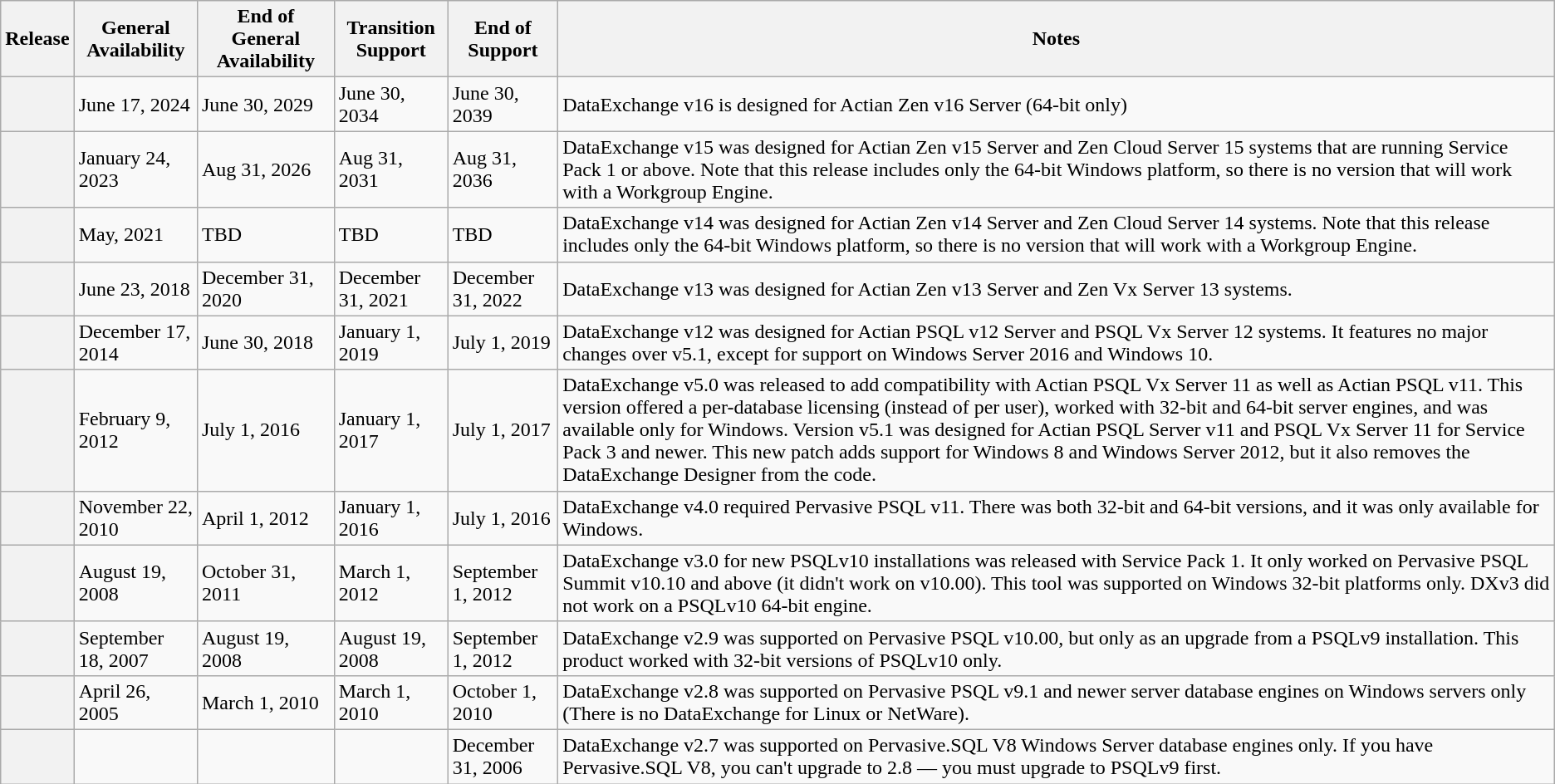<table class="wikitable">
<tr>
<th>Release</th>
<th>General Availability</th>
<th>End of General Availability</th>
<th>Transition Support</th>
<th>End of Support</th>
<th>Notes</th>
</tr>
<tr>
<th></th>
<td>June 17, 2024</td>
<td>June 30, 2029</td>
<td>June 30, 2034</td>
<td>June 30, 2039</td>
<td>DataExchange v16 is designed for Actian Zen v16 Server (64-bit only)</td>
</tr>
<tr>
<th></th>
<td>January 24, 2023</td>
<td>Aug 31, 2026</td>
<td>Aug 31, 2031</td>
<td>Aug 31, 2036</td>
<td>DataExchange v15 was designed for Actian Zen v15 Server and Zen Cloud Server 15 systems that are running Service Pack 1 or above. Note that this release includes only the 64-bit Windows platform, so there is no version that will work with a Workgroup Engine.</td>
</tr>
<tr>
<th></th>
<td>May, 2021</td>
<td>TBD</td>
<td>TBD</td>
<td>TBD</td>
<td>DataExchange v14 was designed for Actian Zen v14 Server and Zen Cloud Server 14 systems. Note that this release includes only the 64-bit Windows platform, so there is no version that will work with a Workgroup Engine.</td>
</tr>
<tr>
<th></th>
<td>June 23, 2018</td>
<td>December 31, 2020</td>
<td>December 31, 2021</td>
<td>December 31, 2022</td>
<td>DataExchange v13 was designed for Actian Zen v13 Server and Zen Vx Server 13 systems.</td>
</tr>
<tr>
<th></th>
<td>December 17, 2014</td>
<td>June 30, 2018</td>
<td>January 1, 2019</td>
<td>July 1, 2019</td>
<td>DataExchange v12 was designed for Actian PSQL v12 Server and PSQL Vx Server 12 systems. It features no major changes over v5.1, except for support on Windows Server 2016 and Windows 10.</td>
</tr>
<tr>
<th></th>
<td>February 9, 2012</td>
<td>July 1, 2016</td>
<td>January 1, 2017</td>
<td>July 1, 2017</td>
<td>DataExchange v5.0 was released to add compatibility with Actian PSQL Vx Server 11 as well as Actian PSQL v11. This version offered a per-database licensing (instead of per user), worked with 32-bit and 64-bit server engines, and was available only for Windows. Version v5.1 was designed for Actian PSQL Server v11 and PSQL Vx Server 11 for Service Pack 3 and newer. This new patch adds support for Windows 8 and Windows Server 2012, but it also removes the DataExchange Designer from the code.</td>
</tr>
<tr>
<th></th>
<td>November 22, 2010</td>
<td>April 1, 2012</td>
<td>January 1, 2016</td>
<td>July 1, 2016</td>
<td>DataExchange v4.0 required Pervasive PSQL v11. There was both 32-bit and 64-bit versions, and it was only available for Windows.</td>
</tr>
<tr>
<th></th>
<td>August 19, 2008</td>
<td>October 31, 2011</td>
<td>March 1, 2012</td>
<td>September 1, 2012</td>
<td>DataExchange v3.0 for new PSQLv10 installations was released with Service Pack 1. It only worked on Pervasive PSQL Summit v10.10 and above (it didn't work on v10.00). This tool was supported on Windows 32-bit platforms only. DXv3 did not work on a PSQLv10 64-bit engine.</td>
</tr>
<tr>
<th></th>
<td>September 18, 2007</td>
<td>August 19, 2008</td>
<td>August 19, 2008</td>
<td>September 1, 2012</td>
<td>DataExchange v2.9 was supported on Pervasive PSQL v10.00, but only as an upgrade from a PSQLv9 installation. This product worked with 32-bit versions of PSQLv10 only.</td>
</tr>
<tr>
<th></th>
<td>April 26, 2005</td>
<td>March 1, 2010</td>
<td>March 1, 2010</td>
<td>October 1, 2010</td>
<td>DataExchange v2.8 was supported on Pervasive PSQL v9.1 and newer server database engines on Windows servers only (There is no DataExchange for Linux or NetWare).</td>
</tr>
<tr>
<th></th>
<td></td>
<td></td>
<td></td>
<td>December 31, 2006</td>
<td>DataExchange v2.7 was supported on Pervasive.SQL V8 Windows Server database engines only. If you have Pervasive.SQL V8, you can't upgrade to 2.8 ― you must upgrade to PSQLv9 first.</td>
</tr>
</table>
